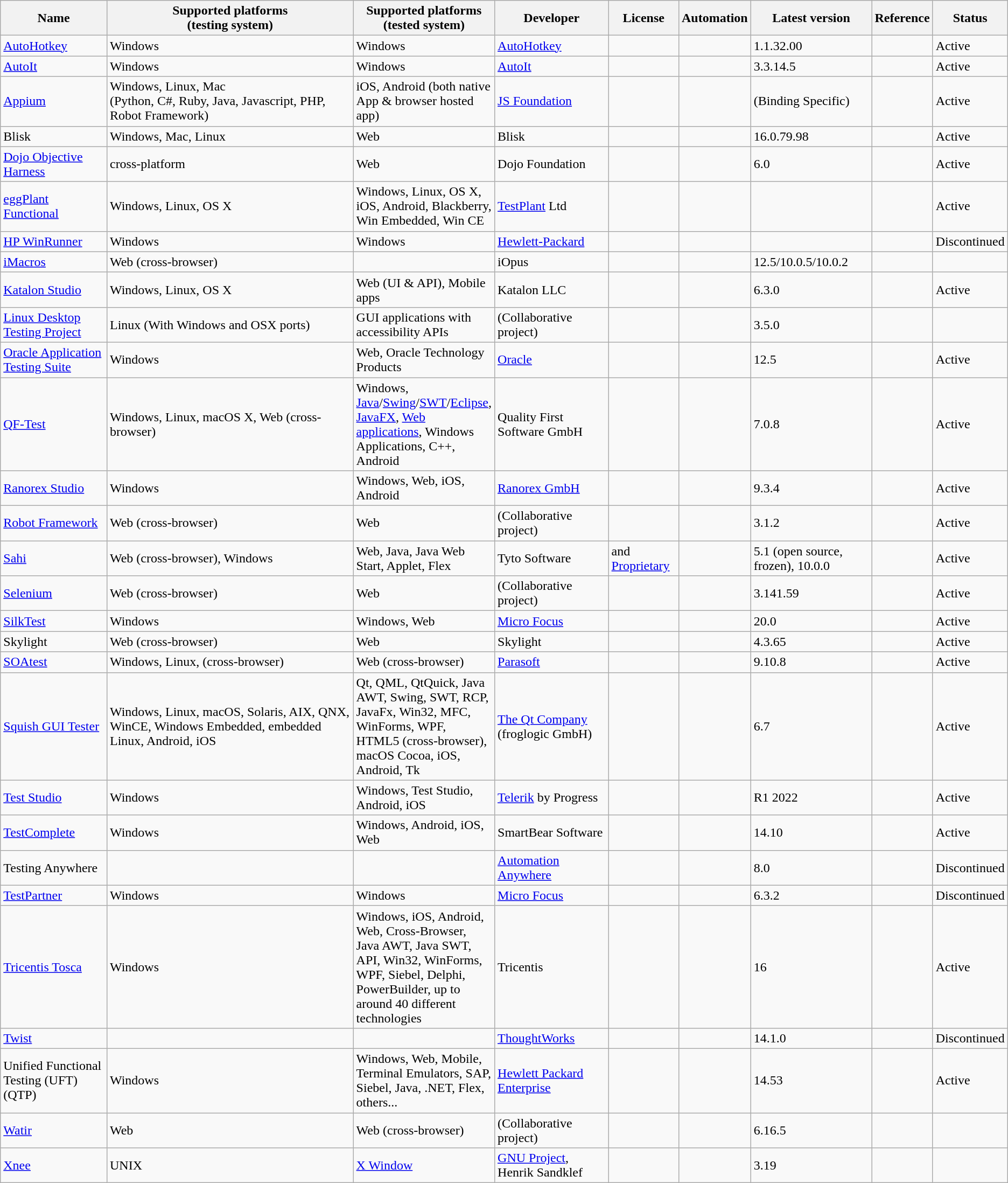<table class="wikitable sortable">
<tr>
<th>Name</th>
<th>Supported platforms<br>(testing system)</th>
<th style="width:150px;">Supported platforms<br>(tested system)</th>
<th>Developer</th>
<th>License</th>
<th>Automation</th>
<th>Latest version</th>
<th class="unsortable">Reference</th>
<th>Status</th>
</tr>
<tr>
<td><a href='#'>AutoHotkey</a></td>
<td>Windows</td>
<td>Windows</td>
<td><a href='#'>AutoHotkey</a></td>
<td></td>
<td></td>
<td>1.1.32.00</td>
<td></td>
<td>Active</td>
</tr>
<tr>
<td><a href='#'>AutoIt</a></td>
<td>Windows</td>
<td>Windows</td>
<td><a href='#'>AutoIt</a></td>
<td></td>
<td></td>
<td>3.3.14.5</td>
<td></td>
<td>Active</td>
</tr>
<tr>
<td><a href='#'>Appium</a></td>
<td>Windows, Linux, Mac <br>(Python, C#, Ruby, Java, Javascript, PHP, Robot Framework)</td>
<td>iOS, Android (both native App & browser hosted app)</td>
<td><a href='#'>JS Foundation</a></td>
<td></td>
<td></td>
<td>(Binding Specific)</td>
<td></td>
<td>Active</td>
</tr>
<tr>
<td>Blisk</td>
<td>Windows, Mac, Linux</td>
<td>Web</td>
<td>Blisk</td>
<td></td>
<td></td>
<td>16.0.79.98</td>
<td></td>
<td>Active</td>
</tr>
<tr>
<td><a href='#'>Dojo Objective Harness</a></td>
<td>cross-platform</td>
<td>Web</td>
<td>Dojo Foundation</td>
<td></td>
<td></td>
<td>6.0</td>
<td></td>
<td>Active</td>
</tr>
<tr>
<td><a href='#'>eggPlant Functional</a></td>
<td>Windows, Linux, OS X</td>
<td>Windows, Linux, OS X, iOS, Android, Blackberry, Win Embedded, Win CE</td>
<td><a href='#'>TestPlant</a> Ltd</td>
<td></td>
<td></td>
<td></td>
<td></td>
<td>Active</td>
</tr>
<tr>
<td><a href='#'>HP WinRunner</a></td>
<td>Windows</td>
<td>Windows</td>
<td><a href='#'>Hewlett-Packard</a></td>
<td></td>
<td></td>
<td></td>
<td></td>
<td>Discontinued</td>
</tr>
<tr>
<td><a href='#'>iMacros</a></td>
<td>Web (cross-browser)</td>
<td></td>
<td>iOpus</td>
<td></td>
<td></td>
<td>12.5/10.0.5/10.0.2</td>
<td></td>
<td></td>
</tr>
<tr>
<td><a href='#'>Katalon Studio</a></td>
<td>Windows, Linux, OS X</td>
<td>Web (UI & API), Mobile apps</td>
<td>Katalon LLC</td>
<td></td>
<td></td>
<td>6.3.0</td>
<td></td>
<td>Active</td>
</tr>
<tr>
<td><a href='#'>Linux Desktop Testing Project</a></td>
<td>Linux (With Windows and OSX ports)</td>
<td>GUI applications with accessibility APIs</td>
<td>(Collaborative project)</td>
<td></td>
<td></td>
<td>3.5.0</td>
<td></td>
<td></td>
</tr>
<tr>
<td><a href='#'>Oracle Application Testing Suite</a></td>
<td>Windows</td>
<td>Web, Oracle Technology Products</td>
<td><a href='#'>Oracle</a></td>
<td></td>
<td></td>
<td>12.5</td>
<td></td>
<td>Active</td>
</tr>
<tr>
<td><a href='#'>QF-Test</a></td>
<td>Windows, Linux, macOS X, Web (cross-browser)</td>
<td>Windows, <a href='#'>Java</a>/<a href='#'>Swing</a>/<a href='#'>SWT</a>/<a href='#'>Eclipse</a>, <a href='#'>JavaFX</a>, <a href='#'>Web applications</a>, Windows Applications, C++, Android</td>
<td>Quality First Software GmbH</td>
<td></td>
<td></td>
<td>7.0.8</td>
<td></td>
<td>Active</td>
</tr>
<tr>
<td><a href='#'>Ranorex Studio</a></td>
<td>Windows</td>
<td>Windows, Web, iOS, Android</td>
<td><a href='#'>Ranorex GmbH</a></td>
<td></td>
<td></td>
<td>9.3.4</td>
<td></td>
<td>Active</td>
</tr>
<tr>
<td><a href='#'>Robot Framework</a></td>
<td>Web (cross-browser)</td>
<td>Web</td>
<td>(Collaborative project)</td>
<td></td>
<td></td>
<td>3.1.2</td>
<td></td>
<td>Active</td>
</tr>
<tr>
<td><a href='#'>Sahi</a></td>
<td>Web (cross-browser), Windows</td>
<td>Web, Java, Java Web Start, Applet, Flex</td>
<td>Tyto Software</td>
<td> and <a href='#'>Proprietary</a></td>
<td></td>
<td>5.1 (open source, frozen), 10.0.0</td>
<td></td>
<td>Active</td>
</tr>
<tr>
<td><a href='#'>Selenium</a></td>
<td>Web (cross-browser)</td>
<td>Web</td>
<td>(Collaborative project)</td>
<td></td>
<td></td>
<td>3.141.59</td>
<td></td>
<td>Active</td>
</tr>
<tr>
<td><a href='#'>SilkTest</a></td>
<td>Windows</td>
<td>Windows, Web</td>
<td><a href='#'>Micro Focus</a><br></td>
<td></td>
<td></td>
<td>20.0</td>
<td></td>
<td>Active</td>
</tr>
<tr>
<td>Skylight</td>
<td>Web (cross-browser)</td>
<td>Web</td>
<td>Skylight</td>
<td></td>
<td></td>
<td>4.3.65</td>
<td></td>
<td>Active</td>
</tr>
<tr>
<td><a href='#'>SOAtest</a></td>
<td>Windows, Linux, (cross-browser)</td>
<td>Web (cross-browser)</td>
<td><a href='#'>Parasoft</a></td>
<td></td>
<td></td>
<td>9.10.8</td>
<td></td>
<td>Active</td>
</tr>
<tr>
<td><a href='#'>Squish GUI Tester</a></td>
<td>Windows, Linux, macOS, Solaris, AIX, QNX, WinCE, Windows Embedded, embedded Linux, Android, iOS</td>
<td>Qt, QML, QtQuick, Java AWT, Swing, SWT, RCP, JavaFx, Win32, MFC, WinForms, WPF, HTML5 (cross-browser), macOS Cocoa, iOS, Android, Tk</td>
<td><a href='#'>The Qt Company</a> (froglogic GmbH)</td>
<td></td>
<td></td>
<td>6.7</td>
<td></td>
<td>Active</td>
</tr>
<tr>
<td><a href='#'>Test Studio</a></td>
<td>Windows</td>
<td>Windows, Test Studio, Android, iOS</td>
<td><a href='#'>Telerik</a> by Progress</td>
<td></td>
<td></td>
<td>R1 2022</td>
<td></td>
<td>Active</td>
</tr>
<tr>
<td><a href='#'>TestComplete</a></td>
<td>Windows</td>
<td>Windows, Android, iOS, Web</td>
<td>SmartBear Software</td>
<td></td>
<td></td>
<td>14.10</td>
<td></td>
<td>Active</td>
</tr>
<tr>
<td>Testing Anywhere</td>
<td></td>
<td></td>
<td><a href='#'>Automation Anywhere</a></td>
<td></td>
<td></td>
<td>8.0</td>
<td></td>
<td>Discontinued</td>
</tr>
<tr>
<td><a href='#'>TestPartner</a></td>
<td>Windows</td>
<td>Windows</td>
<td><a href='#'>Micro Focus</a></td>
<td></td>
<td></td>
<td>6.3.2</td>
<td></td>
<td>Discontinued</td>
</tr>
<tr>
<td><a href='#'>Tricentis Tosca</a></td>
<td>Windows</td>
<td>Windows, iOS, Android, Web, Cross-Browser, Java AWT, Java SWT, API, Win32, WinForms, WPF, Siebel, Delphi, PowerBuilder, up to around 40 different technologies</td>
<td>Tricentis</td>
<td></td>
<td></td>
<td>16</td>
<td></td>
<td>Active</td>
</tr>
<tr>
<td><a href='#'>Twist</a></td>
<td></td>
<td></td>
<td><a href='#'>ThoughtWorks</a></td>
<td></td>
<td></td>
<td>14.1.0</td>
<td></td>
<td>Discontinued</td>
</tr>
<tr>
<td>Unified Functional Testing (UFT)<br> (QTP)</td>
<td>Windows</td>
<td>Windows, Web, Mobile, Terminal Emulators, SAP, Siebel, Java, .NET, Flex, others...</td>
<td><a href='#'>Hewlett Packard Enterprise</a></td>
<td></td>
<td></td>
<td>14.53</td>
<td></td>
<td>Active</td>
</tr>
<tr>
<td><a href='#'>Watir</a></td>
<td>Web</td>
<td>Web (cross-browser)</td>
<td>(Collaborative project)</td>
<td></td>
<td></td>
<td>6.16.5</td>
<td></td>
<td></td>
</tr>
<tr>
<td><a href='#'>Xnee</a></td>
<td>UNIX</td>
<td><a href='#'>X Window</a></td>
<td><a href='#'>GNU Project</a>, Henrik Sandklef</td>
<td></td>
<td></td>
<td>3.19</td>
<td></td>
<td></td>
</tr>
</table>
